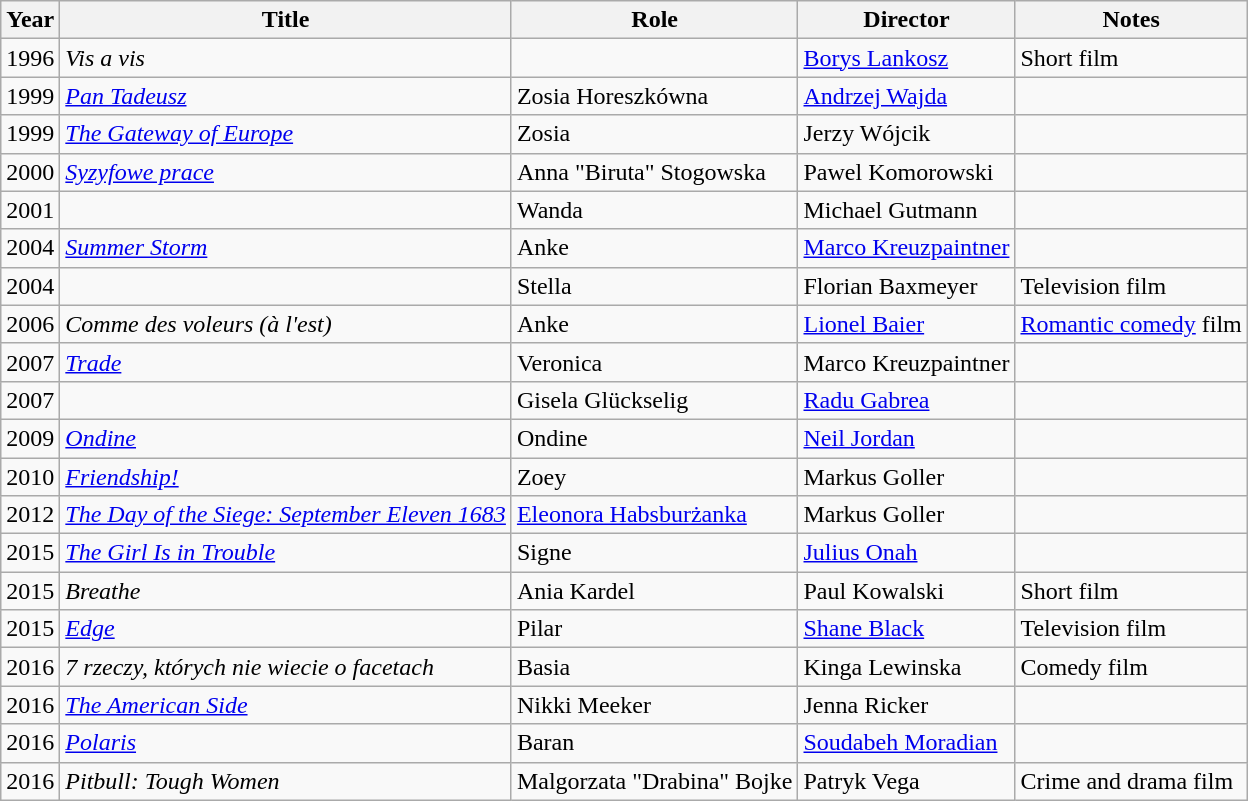<table class="wikitable sortable">
<tr>
<th>Year</th>
<th>Title</th>
<th>Role</th>
<th>Director</th>
<th class="unsortable">Notes</th>
</tr>
<tr>
<td>1996</td>
<td><em>Vis a vis</em></td>
<td></td>
<td><a href='#'>Borys Lankosz</a></td>
<td>Short film</td>
</tr>
<tr>
<td>1999</td>
<td><em><a href='#'>Pan Tadeusz</a></em></td>
<td>Zosia Horeszkówna</td>
<td><a href='#'>Andrzej Wajda</a></td>
<td></td>
</tr>
<tr>
<td>1999</td>
<td><em><a href='#'>The Gateway of Europe</a></em></td>
<td>Zosia</td>
<td>Jerzy Wójcik</td>
<td></td>
</tr>
<tr>
<td>2000</td>
<td><em><a href='#'>Syzyfowe prace</a></em></td>
<td>Anna "Biruta" Stogowska</td>
<td>Pawel Komorowski</td>
<td></td>
</tr>
<tr>
<td>2001</td>
<td><em></em></td>
<td>Wanda</td>
<td>Michael Gutmann</td>
<td></td>
</tr>
<tr>
<td>2004</td>
<td><em><a href='#'>Summer Storm</a></em></td>
<td>Anke</td>
<td><a href='#'>Marco Kreuzpaintner</a></td>
<td></td>
</tr>
<tr>
<td>2004</td>
<td><em></em></td>
<td>Stella</td>
<td>Florian Baxmeyer</td>
<td>Television film</td>
</tr>
<tr>
<td>2006</td>
<td><em>Comme des voleurs (à l'est)</em></td>
<td>Anke</td>
<td><a href='#'>Lionel Baier</a></td>
<td><a href='#'>Romantic comedy</a> film</td>
</tr>
<tr>
<td>2007</td>
<td><em><a href='#'>Trade</a></em></td>
<td>Veronica</td>
<td>Marco Kreuzpaintner</td>
<td></td>
</tr>
<tr>
<td>2007</td>
<td><em></em></td>
<td>Gisela Glückselig</td>
<td><a href='#'>Radu Gabrea</a></td>
<td></td>
</tr>
<tr>
<td>2009</td>
<td><em><a href='#'>Ondine</a></em></td>
<td>Ondine</td>
<td><a href='#'>Neil Jordan</a></td>
<td></td>
</tr>
<tr>
<td>2010</td>
<td><em><a href='#'>Friendship!</a></em></td>
<td>Zoey</td>
<td>Markus Goller</td>
<td></td>
</tr>
<tr>
<td>2012</td>
<td><em><a href='#'>The Day of the Siege: September Eleven 1683</a></em></td>
<td><a href='#'>Eleonora Habsburżanka</a></td>
<td>Markus Goller</td>
<td></td>
</tr>
<tr>
<td>2015</td>
<td><em><a href='#'>The Girl Is in Trouble</a></em></td>
<td>Signe</td>
<td><a href='#'>Julius Onah</a></td>
<td></td>
</tr>
<tr>
<td>2015</td>
<td><em>Breathe</em></td>
<td>Ania Kardel</td>
<td>Paul Kowalski</td>
<td>Short film</td>
</tr>
<tr>
<td>2015</td>
<td><em><a href='#'>Edge</a></em></td>
<td>Pilar</td>
<td><a href='#'>Shane Black</a></td>
<td>Television film</td>
</tr>
<tr>
<td>2016</td>
<td><em>7 rzeczy, których nie wiecie o facetach</em></td>
<td>Basia</td>
<td>Kinga Lewinska</td>
<td>Comedy film</td>
</tr>
<tr>
<td>2016</td>
<td><em><a href='#'>The American Side</a></em></td>
<td>Nikki Meeker</td>
<td>Jenna Ricker</td>
<td></td>
</tr>
<tr>
<td>2016</td>
<td><em><a href='#'>Polaris</a></em></td>
<td>Baran</td>
<td><a href='#'>Soudabeh Moradian</a></td>
<td></td>
</tr>
<tr>
<td>2016</td>
<td><em>Pitbull: Tough Women</em></td>
<td>Malgorzata "Drabina" Bojke</td>
<td>Patryk Vega</td>
<td>Crime and drama film</td>
</tr>
</table>
